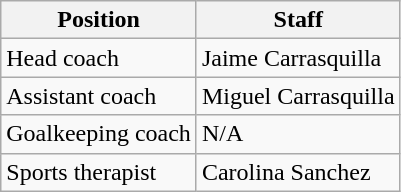<table class=wikitable>
<tr>
<th>Position</th>
<th>Staff</th>
</tr>
<tr>
<td>Head coach</td>
<td> Jaime Carrasquilla</td>
</tr>
<tr>
<td>Assistant coach</td>
<td> Miguel Carrasquilla</td>
</tr>
<tr>
<td>Goalkeeping coach</td>
<td> N/A</td>
</tr>
<tr>
<td>Sports therapist</td>
<td> Carolina Sanchez</td>
</tr>
</table>
